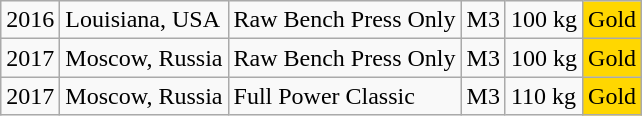<table class="wikitable">
<tr>
<td>2016</td>
<td>Louisiana, USA</td>
<td>Raw Bench Press Only</td>
<td>M3</td>
<td>100 kg</td>
<td bgcolor="gold">Gold</td>
</tr>
<tr>
<td>2017</td>
<td>Moscow, Russia</td>
<td>Raw Bench Press Only</td>
<td>M3</td>
<td>100 kg</td>
<td bgcolor="gold">Gold</td>
</tr>
<tr>
<td>2017</td>
<td>Moscow, Russia</td>
<td>Full Power Classic</td>
<td>M3</td>
<td>110 kg</td>
<td bgcolor="gold">Gold</td>
</tr>
</table>
